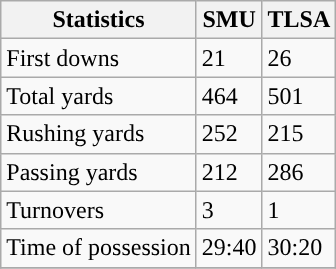<table class="wikitable">
<tr>
<th>Statistics</th>
<th>SMU</th>
<th>TLSA</th>
</tr>
<tr>
<td>First downs</td>
<td>21</td>
<td>26</td>
</tr>
<tr>
<td>Total yards</td>
<td>464</td>
<td>501</td>
</tr>
<tr>
<td>Rushing yards</td>
<td>252</td>
<td>215</td>
</tr>
<tr>
<td>Passing yards</td>
<td>212</td>
<td>286</td>
</tr>
<tr>
<td>Turnovers</td>
<td>3</td>
<td>1</td>
</tr>
<tr>
<td>Time of possession</td>
<td>29:40</td>
<td>30:20</td>
</tr>
<tr>
</tr>
</table>
